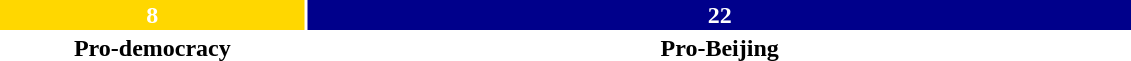<table style="width:60%; text-align:center;">
<tr style="color:white;">
<td style="background:gold; width:27%;"><strong>8</strong></td>
<td style="background:darkblue; width:73%;"><strong>22</strong></td>
</tr>
<tr>
<td><span><strong>Pro-democracy</strong></span></td>
<td><span><strong>Pro-Beijing</strong></span></td>
</tr>
</table>
